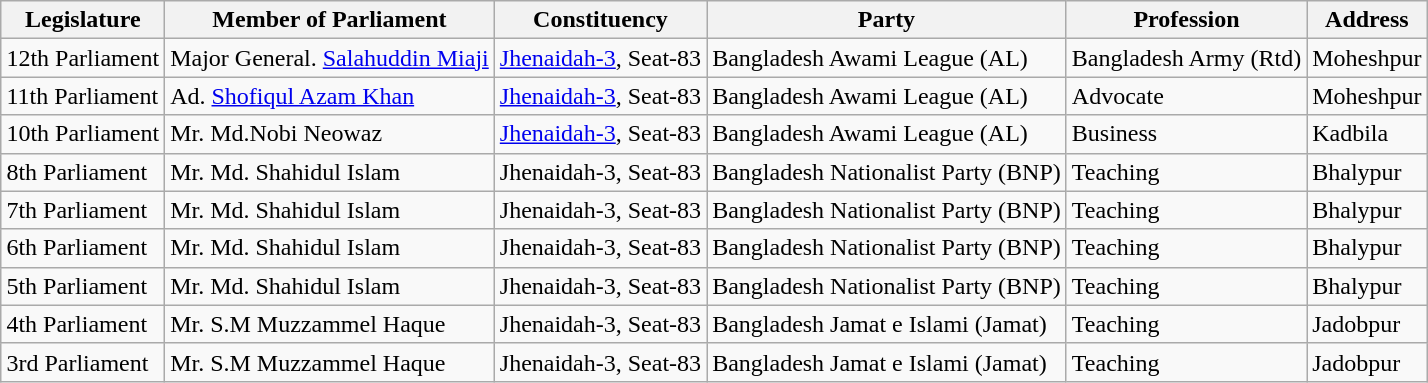<table class="wikitable"  style="margin:1em auto;">
<tr>
<th>Legislature</th>
<th>Member of Parliament</th>
<th>Constituency</th>
<th>Party</th>
<th>Profession</th>
<th>Address</th>
</tr>
<tr>
<td>12th Parliament</td>
<td>Major General. <a href='#'>Salahuddin Miaji</a></td>
<td> <a href='#'>Jhenaidah-3</a>, Seat-83</td>
<td>  Bangladesh Awami League (AL)</td>
<td> Bangladesh Army (Rtd)</td>
<td> Moheshpur</td>
</tr>
<tr>
<td>11th Parliament</td>
<td>Ad. <a href='#'>Shofiqul Azam Khan</a></td>
<td> <a href='#'>Jhenaidah-3</a>, Seat-83</td>
<td>  Bangladesh Awami League (AL)</td>
<td> Advocate</td>
<td> Moheshpur</td>
</tr>
<tr>
<td>10th Parliament</td>
<td> Mr. Md.Nobi Neowaz</td>
<td> <a href='#'>Jhenaidah-3</a>, Seat-83</td>
<td>  Bangladesh Awami League (AL)</td>
<td> Business</td>
<td> Kadbila</td>
</tr>
<tr>
<td> 8th Parliament</td>
<td> Mr. Md. Shahidul Islam</td>
<td> Jhenaidah-3, Seat-83</td>
<td>   Bangladesh Nationalist Party (BNP)</td>
<td> Teaching</td>
<td> Bhalypur</td>
</tr>
<tr>
<td> 7th Parliament</td>
<td> Mr. Md. Shahidul Islam</td>
<td> Jhenaidah-3, Seat-83</td>
<td>   Bangladesh Nationalist Party (BNP)</td>
<td> Teaching</td>
<td> Bhalypur</td>
</tr>
<tr>
<td> 6th Parliament</td>
<td> Mr. Md. Shahidul Islam</td>
<td> Jhenaidah-3, Seat-83</td>
<td>  Bangladesh Nationalist Party (BNP)</td>
<td> Teaching</td>
<td> Bhalypur</td>
</tr>
<tr>
<td> 5th Parliament</td>
<td> Mr. Md. Shahidul Islam</td>
<td> Jhenaidah-3, Seat-83</td>
<td>  Bangladesh Nationalist Party (BNP)</td>
<td> Teaching</td>
<td> Bhalypur</td>
</tr>
<tr>
<td> 4th Parliament</td>
<td> Mr. S.M Muzzammel Haque</td>
<td> Jhenaidah-3, Seat-83</td>
<td>  Bangladesh Jamat e Islami (Jamat)</td>
<td> Teaching</td>
<td> Jadobpur</td>
</tr>
<tr>
<td> 3rd Parliament</td>
<td> Mr. S.M Muzzammel Haque</td>
<td> Jhenaidah-3, Seat-83</td>
<td>  Bangladesh Jamat e Islami (Jamat)</td>
<td> Teaching</td>
<td> Jadobpur</td>
</tr>
</table>
